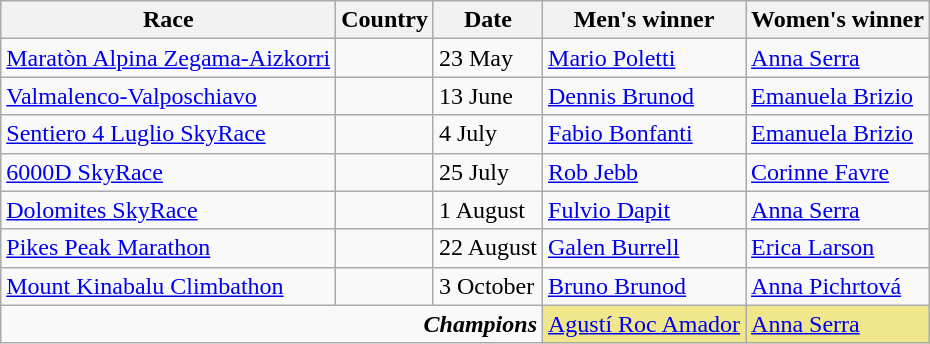<table class="wikitable" width= style="font-size:90%; text-align:center;">
<tr>
<th>Race</th>
<th>Country</th>
<th>Date</th>
<th>Men's winner</th>
<th>Women's winner</th>
</tr>
<tr>
<td><a href='#'>Maratòn Alpina Zegama-Aizkorri</a></td>
<td></td>
<td>23 May</td>
<td> <a href='#'>Mario Poletti</a></td>
<td> <a href='#'>Anna Serra</a></td>
</tr>
<tr>
<td><a href='#'>Valmalenco-Valposchiavo</a></td>
<td></td>
<td>13 June</td>
<td> <a href='#'>Dennis Brunod</a></td>
<td> <a href='#'>Emanuela Brizio</a></td>
</tr>
<tr>
<td><a href='#'>Sentiero 4 Luglio SkyRace</a></td>
<td></td>
<td>4 July</td>
<td> <a href='#'>Fabio Bonfanti</a></td>
<td> <a href='#'>Emanuela Brizio</a></td>
</tr>
<tr>
<td><a href='#'>6000D SkyRace</a></td>
<td></td>
<td>25 July</td>
<td> <a href='#'>Rob Jebb</a></td>
<td> <a href='#'>Corinne Favre</a></td>
</tr>
<tr>
<td><a href='#'>Dolomites SkyRace</a></td>
<td></td>
<td>1 August</td>
<td> <a href='#'>Fulvio Dapit</a></td>
<td> <a href='#'>Anna Serra</a></td>
</tr>
<tr>
<td><a href='#'>Pikes Peak Marathon</a></td>
<td></td>
<td>22 August</td>
<td> <a href='#'>Galen Burrell</a></td>
<td> <a href='#'>Erica Larson</a></td>
</tr>
<tr>
<td><a href='#'>Mount Kinabalu Climbathon</a></td>
<td></td>
<td>3 October</td>
<td> <a href='#'>Bruno Brunod</a></td>
<td> <a href='#'>Anna Pichrtová</a></td>
</tr>
<tr>
<td colspan=3 align=right><strong><em>Champions</em></strong></td>
<td bgcolor=Khaki> <a href='#'>Agustí Roc Amador</a></td>
<td bgcolor=Khaki> <a href='#'>Anna Serra</a></td>
</tr>
</table>
